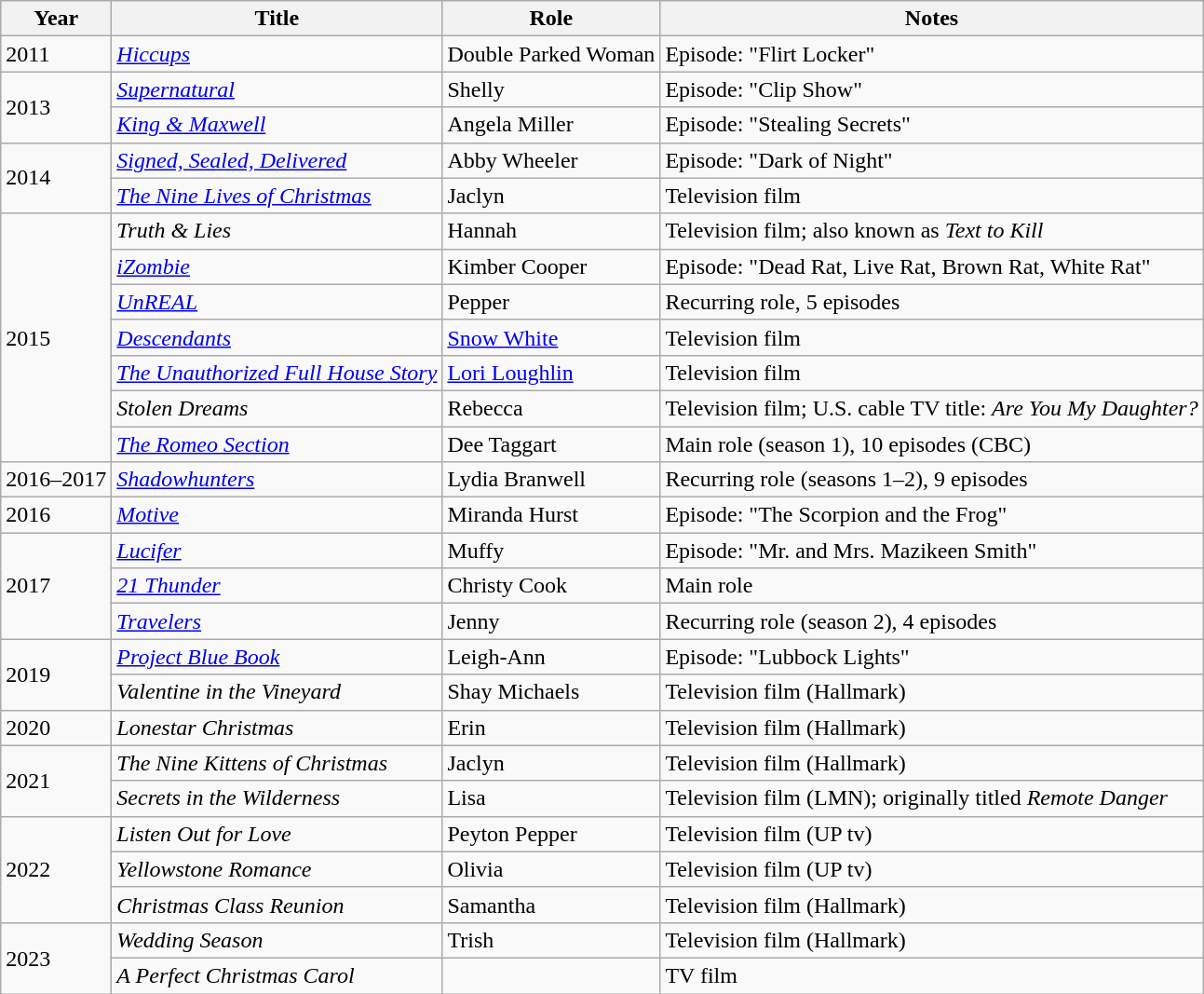<table class="wikitable sortable">
<tr>
<th>Year</th>
<th>Title</th>
<th>Role</th>
<th class="unsortable">Notes</th>
</tr>
<tr>
<td>2011</td>
<td><em><a href='#'>Hiccups</a></em></td>
<td>Double Parked Woman</td>
<td>Episode: "Flirt Locker"</td>
</tr>
<tr>
<td rowspan="2">2013</td>
<td><em><a href='#'>Supernatural</a></em></td>
<td>Shelly</td>
<td>Episode: "Clip Show"</td>
</tr>
<tr>
<td><em><a href='#'>King & Maxwell</a></em></td>
<td>Angela Miller</td>
<td>Episode: "Stealing Secrets"</td>
</tr>
<tr>
<td rowspan="2">2014</td>
<td><em><a href='#'>Signed, Sealed, Delivered</a></em></td>
<td>Abby Wheeler</td>
<td>Episode: "Dark of Night"</td>
</tr>
<tr>
<td data-sort-value="Nine Lives of Christmas, The"><em><a href='#'>The Nine Lives of Christmas</a></em></td>
<td>Jaclyn</td>
<td>Television film</td>
</tr>
<tr>
<td rowspan="7">2015</td>
<td><em>Truth & Lies</em></td>
<td>Hannah</td>
<td>Television film; also known as <em>Text to Kill</em></td>
</tr>
<tr>
<td><em><a href='#'>iZombie</a></em></td>
<td>Kimber Cooper</td>
<td>Episode: "Dead Rat, Live Rat, Brown Rat, White Rat"</td>
</tr>
<tr>
<td><em><a href='#'>UnREAL</a></em></td>
<td>Pepper</td>
<td>Recurring role, 5 episodes</td>
</tr>
<tr>
<td><em><a href='#'>Descendants</a></em></td>
<td><a href='#'>Snow White</a></td>
<td>Television film</td>
</tr>
<tr>
<td data-sort-value="Unauthorized Full House Story, The"><em><a href='#'>The Unauthorized Full House Story</a></em></td>
<td><a href='#'>Lori Loughlin</a></td>
<td>Television film</td>
</tr>
<tr>
<td><em>Stolen Dreams</em></td>
<td>Rebecca</td>
<td>Television film; U.S. cable TV title: <em>Are You My Daughter?</em></td>
</tr>
<tr>
<td data-sort-value="Romeo Section, The"><em><a href='#'>The Romeo Section</a></em></td>
<td>Dee Taggart</td>
<td>Main role (season 1), 10 episodes (CBC)</td>
</tr>
<tr>
<td>2016–2017</td>
<td><em><a href='#'>Shadowhunters</a></em></td>
<td>Lydia Branwell</td>
<td>Recurring role (seasons 1–2), 9 episodes</td>
</tr>
<tr>
<td>2016</td>
<td><em><a href='#'>Motive</a></em></td>
<td>Miranda Hurst</td>
<td>Episode: "The Scorpion and the Frog"</td>
</tr>
<tr>
<td rowspan="3">2017</td>
<td><em><a href='#'>Lucifer</a></em></td>
<td>Muffy</td>
<td>Episode: "Mr. and Mrs. Mazikeen Smith"</td>
</tr>
<tr>
<td><em><a href='#'>21 Thunder</a></em></td>
<td>Christy Cook</td>
<td>Main role</td>
</tr>
<tr>
<td><em><a href='#'>Travelers</a></em></td>
<td>Jenny</td>
<td>Recurring role (season 2), 4 episodes</td>
</tr>
<tr>
<td rowspan="2">2019</td>
<td><em><a href='#'>Project Blue Book</a></em></td>
<td>Leigh-Ann</td>
<td>Episode: "Lubbock Lights"</td>
</tr>
<tr>
<td><em>Valentine in the Vineyard</em></td>
<td>Shay Michaels</td>
<td>Television film (Hallmark)</td>
</tr>
<tr>
<td>2020</td>
<td><em>Lonestar Christmas</em></td>
<td>Erin</td>
<td>Television film (Hallmark)</td>
</tr>
<tr>
<td rowspan="2">2021</td>
<td data-sort-value="Nine Kittens of Christmas, The"><em>The Nine Kittens of Christmas</em></td>
<td>Jaclyn</td>
<td>Television film (Hallmark)</td>
</tr>
<tr>
<td><em>Secrets in the Wilderness</em></td>
<td>Lisa</td>
<td>Television film (LMN); originally titled <em>Remote Danger</em></td>
</tr>
<tr>
<td rowspan="3">2022</td>
<td><em>Listen Out for Love</em></td>
<td>Peyton Pepper</td>
<td>Television film (UP tv)</td>
</tr>
<tr>
<td><em>Yellowstone Romance</em></td>
<td>Olivia</td>
<td>Television film (UP tv)</td>
</tr>
<tr>
<td><em>Christmas Class Reunion</em></td>
<td>Samantha</td>
<td>Television film (Hallmark)</td>
</tr>
<tr>
<td rowspan="2">2023</td>
<td><em>Wedding Season</em></td>
<td>Trish</td>
<td>Television film (Hallmark)</td>
</tr>
<tr>
<td data-sort-value="Perfect Christmas Carol, A"><em>A Perfect Christmas Carol</em></td>
<td></td>
<td>TV film</td>
</tr>
</table>
